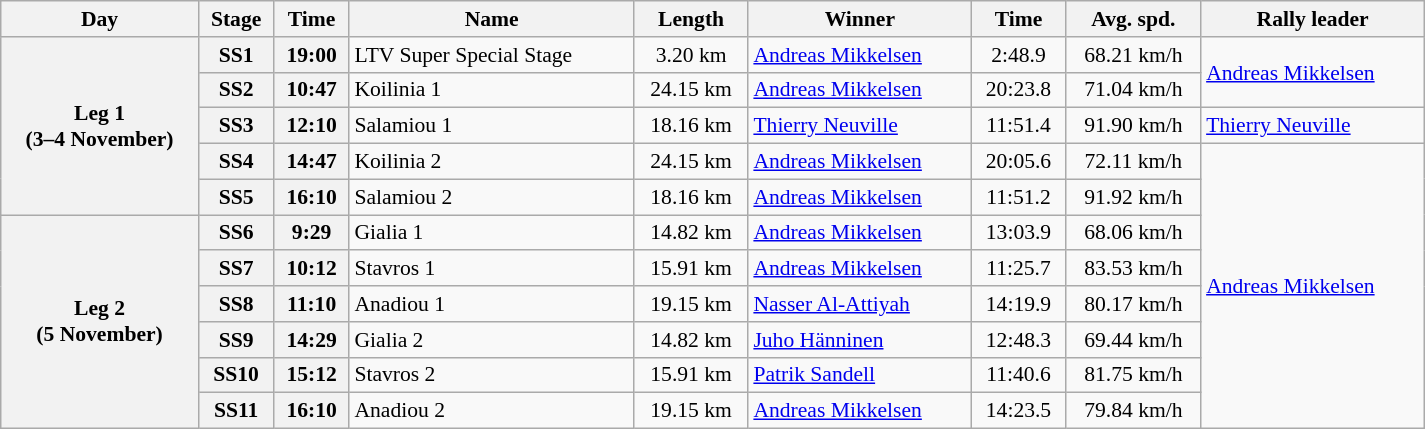<table class="wikitable" width=100% style="text-align: center; font-size: 90%; max-width: 950px;">
<tr>
<th>Day</th>
<th>Stage</th>
<th>Time</th>
<th>Name</th>
<th>Length</th>
<th>Winner</th>
<th>Time</th>
<th>Avg. spd.</th>
<th>Rally leader</th>
</tr>
<tr>
<th rowspan="5">Leg 1<br>(3–4 November)</th>
<th>SS1</th>
<th>19:00</th>
<td align=left>LTV Super Special Stage</td>
<td>3.20 km</td>
<td align=left> <a href='#'>Andreas Mikkelsen</a></td>
<td>2:48.9</td>
<td>68.21 km/h</td>
<td align=left rowspan=2> <a href='#'>Andreas Mikkelsen</a></td>
</tr>
<tr>
<th>SS2</th>
<th>10:47</th>
<td align=left>Koilinia 1</td>
<td>24.15 km</td>
<td align=left> <a href='#'>Andreas Mikkelsen</a></td>
<td>20:23.8</td>
<td>71.04 km/h</td>
</tr>
<tr>
<th>SS3</th>
<th>12:10</th>
<td align=left>Salamiou 1</td>
<td>18.16 km</td>
<td align=left> <a href='#'>Thierry Neuville</a></td>
<td>11:51.4</td>
<td>91.90 km/h</td>
<td align=left> <a href='#'>Thierry Neuville</a></td>
</tr>
<tr>
<th>SS4</th>
<th>14:47</th>
<td align=left>Koilinia 2</td>
<td>24.15 km</td>
<td align=left> <a href='#'>Andreas Mikkelsen</a></td>
<td>20:05.6</td>
<td>72.11 km/h</td>
<td align=left rowspan=8> <a href='#'>Andreas Mikkelsen</a></td>
</tr>
<tr>
<th>SS5</th>
<th>16:10</th>
<td align=left>Salamiou 2</td>
<td>18.16 km</td>
<td align=left> <a href='#'>Andreas Mikkelsen</a></td>
<td>11:51.2</td>
<td>91.92 km/h</td>
</tr>
<tr>
<th rowspan="6">Leg 2<br>(5 November)</th>
<th>SS6</th>
<th>9:29</th>
<td align=left>Gialia 1</td>
<td>14.82 km</td>
<td align=left> <a href='#'>Andreas Mikkelsen</a></td>
<td>13:03.9</td>
<td>68.06 km/h</td>
</tr>
<tr>
<th>SS7</th>
<th>10:12</th>
<td align=left>Stavros 1</td>
<td>15.91 km</td>
<td align=left> <a href='#'>Andreas Mikkelsen</a></td>
<td>11:25.7</td>
<td>83.53 km/h</td>
</tr>
<tr>
<th>SS8</th>
<th>11:10</th>
<td align=left>Anadiou 1</td>
<td>19.15 km</td>
<td align=left> <a href='#'>Nasser Al-Attiyah</a></td>
<td>14:19.9</td>
<td>80.17 km/h</td>
</tr>
<tr>
<th>SS9</th>
<th>14:29</th>
<td align=left>Gialia 2</td>
<td>14.82 km</td>
<td align=left> <a href='#'>Juho Hänninen</a></td>
<td>12:48.3</td>
<td>69.44 km/h</td>
</tr>
<tr>
<th>SS10</th>
<th>15:12</th>
<td align=left>Stavros 2</td>
<td>15.91 km</td>
<td align=left> <a href='#'>Patrik Sandell</a></td>
<td>11:40.6</td>
<td>81.75 km/h</td>
</tr>
<tr>
<th>SS11</th>
<th>16:10</th>
<td align=left>Anadiou 2</td>
<td>19.15 km</td>
<td align=left> <a href='#'>Andreas Mikkelsen</a></td>
<td>14:23.5</td>
<td>79.84 km/h</td>
</tr>
</table>
